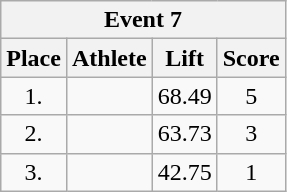<table class=wikitable style="text-align:center">
<tr>
<th colspan=4><strong>Event 7</strong></th>
</tr>
<tr>
<th>Place</th>
<th>Athlete</th>
<th>Lift</th>
<th>Score</th>
</tr>
<tr>
<td width=30>1.</td>
<td align=left></td>
<td>68.49</td>
<td>5</td>
</tr>
<tr>
<td>2.</td>
<td align=left></td>
<td>63.73</td>
<td>3</td>
</tr>
<tr>
<td>3.</td>
<td align=left></td>
<td>42.75</td>
<td>1</td>
</tr>
</table>
